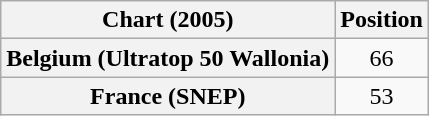<table class="wikitable plainrowheaders" style="text-align:center">
<tr>
<th>Chart (2005)</th>
<th>Position</th>
</tr>
<tr>
<th scope="row">Belgium (Ultratop 50 Wallonia)</th>
<td>66</td>
</tr>
<tr>
<th scope="row">France (SNEP)</th>
<td>53</td>
</tr>
</table>
